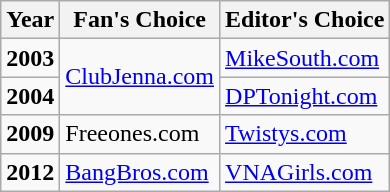<table class="wikitable">
<tr>
<th>Year</th>
<th>Fan's Choice</th>
<th>Editor's Choice</th>
</tr>
<tr>
<td><strong>2003</strong></td>
<td rowspan="2"><a href='#'>ClubJenna.com</a></td>
<td><a href='#'>MikeSouth.com</a></td>
</tr>
<tr>
<td><strong>2004</strong></td>
<td><a href='#'>DPTonight.com</a></td>
</tr>
<tr>
<td><strong>2009</strong></td>
<td>Freeones.com</td>
<td><a href='#'>Twistys.com</a></td>
</tr>
<tr>
<td><strong>2012</strong></td>
<td><a href='#'>BangBros.com</a></td>
<td><a href='#'>VNAGirls.com</a></td>
</tr>
</table>
